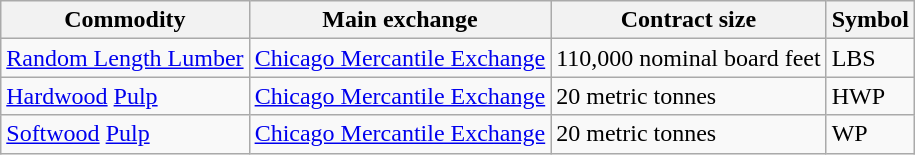<table class="wikitable sortable">
<tr>
<th>Commodity</th>
<th>Main exchange</th>
<th>Contract size</th>
<th>Symbol</th>
</tr>
<tr>
<td><a href='#'>Random Length Lumber</a></td>
<td><a href='#'>Chicago Mercantile Exchange</a></td>
<td>110,000 nominal board feet</td>
<td>LBS</td>
</tr>
<tr>
<td><a href='#'>Hardwood</a> <a href='#'>Pulp</a></td>
<td><a href='#'>Chicago Mercantile Exchange</a></td>
<td>20 metric tonnes</td>
<td>HWP</td>
</tr>
<tr>
<td><a href='#'>Softwood</a> <a href='#'>Pulp</a></td>
<td><a href='#'>Chicago Mercantile Exchange</a></td>
<td>20 metric tonnes</td>
<td>WP</td>
</tr>
</table>
